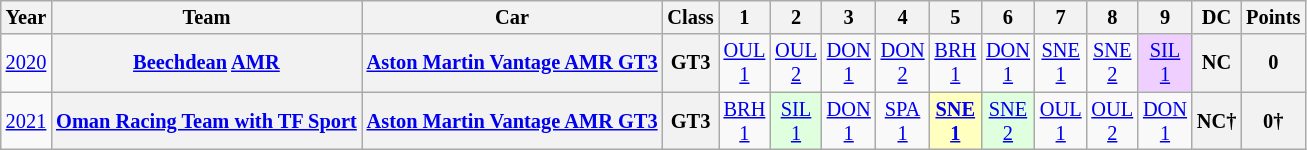<table class="wikitable" style="text-align:center; font-size:85%">
<tr>
<th>Year</th>
<th>Team</th>
<th>Car</th>
<th>Class</th>
<th>1</th>
<th>2</th>
<th>3</th>
<th>4</th>
<th>5</th>
<th>6</th>
<th>7</th>
<th>8</th>
<th>9</th>
<th>DC</th>
<th>Points</th>
</tr>
<tr>
<td><a href='#'>2020</a></td>
<th><a href='#'>Beechdean</a> <a href='#'>AMR</a></th>
<th><a href='#'>Aston Martin Vantage AMR GT3</a></th>
<th>GT3</th>
<td><a href='#'>OUL<br>1</a></td>
<td><a href='#'>OUL<br>2</a></td>
<td><a href='#'>DON<br>1</a></td>
<td><a href='#'>DON<br>2</a></td>
<td><a href='#'>BRH<br>1</a></td>
<td><a href='#'>DON<br>1</a></td>
<td><a href='#'>SNE<br>1</a></td>
<td><a href='#'>SNE<br>2</a></td>
<td style="background:#EFCFFF;"><a href='#'>SIL<br>1</a><br></td>
<th>NC</th>
<th>0</th>
</tr>
<tr>
<td><a href='#'>2021</a></td>
<th><a href='#'>Oman Racing Team with TF Sport</a></th>
<th><a href='#'>Aston Martin Vantage AMR GT3</a></th>
<th>GT3</th>
<td><a href='#'>BRH<br>1</a></td>
<td style="background:#DFFFDF;"><a href='#'>SIL<br>1</a><br></td>
<td><a href='#'>DON<br>1</a></td>
<td><a href='#'>SPA<br>1</a></td>
<td style="background:#FFFFBF;"><strong><a href='#'>SNE<br>1</a></strong><br></td>
<td style="background:#DFFFDF;"><a href='#'>SNE<br>2</a><br></td>
<td><a href='#'>OUL<br>1</a></td>
<td><a href='#'>OUL<br>2</a></td>
<td><a href='#'>DON<br>1</a></td>
<th>NC†</th>
<th>0†</th>
</tr>
</table>
